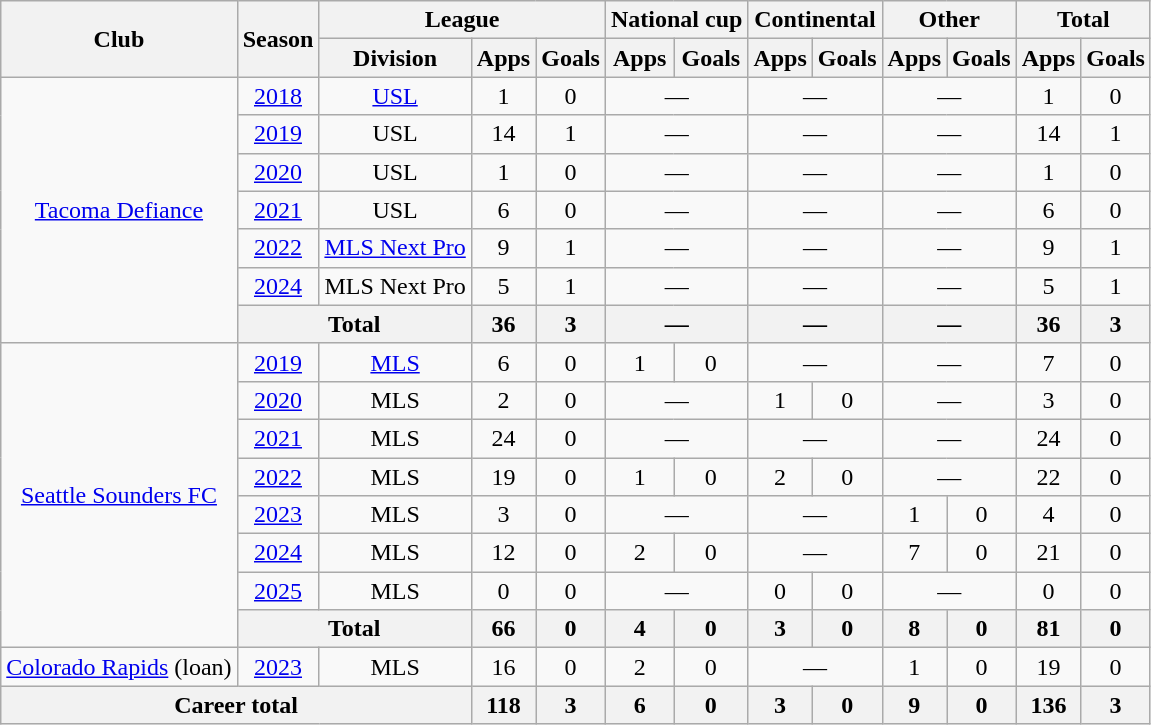<table class="wikitable" style="text-align:center">
<tr>
<th rowspan="2">Club</th>
<th rowspan="2">Season</th>
<th colspan="3">League</th>
<th colspan="2">National cup</th>
<th colspan="2">Continental</th>
<th colspan="2">Other</th>
<th colspan="2">Total</th>
</tr>
<tr>
<th>Division</th>
<th>Apps</th>
<th>Goals</th>
<th>Apps</th>
<th>Goals</th>
<th>Apps</th>
<th>Goals</th>
<th>Apps</th>
<th>Goals</th>
<th>Apps</th>
<th>Goals</th>
</tr>
<tr>
<td rowspan="7"><a href='#'>Tacoma Defiance</a></td>
<td><a href='#'>2018</a></td>
<td><a href='#'>USL</a></td>
<td>1</td>
<td>0</td>
<td colspan="2">—</td>
<td colspan="2">—</td>
<td colspan="2">—</td>
<td>1</td>
<td>0</td>
</tr>
<tr>
<td><a href='#'>2019</a></td>
<td>USL</td>
<td>14</td>
<td>1</td>
<td colspan="2">—</td>
<td colspan="2">—</td>
<td colspan="2">—</td>
<td>14</td>
<td>1</td>
</tr>
<tr>
<td><a href='#'>2020</a></td>
<td>USL</td>
<td>1</td>
<td>0</td>
<td colspan="2">—</td>
<td colspan="2">—</td>
<td colspan="2">—</td>
<td>1</td>
<td>0</td>
</tr>
<tr>
<td><a href='#'>2021</a></td>
<td>USL</td>
<td>6</td>
<td>0</td>
<td colspan="2">—</td>
<td colspan="2">—</td>
<td colspan="2">—</td>
<td>6</td>
<td>0</td>
</tr>
<tr>
<td><a href='#'>2022</a></td>
<td><a href='#'>MLS Next Pro</a></td>
<td>9</td>
<td>1</td>
<td colspan="2">—</td>
<td colspan="2">—</td>
<td colspan="2">—</td>
<td>9</td>
<td>1</td>
</tr>
<tr>
<td><a href='#'>2024</a></td>
<td>MLS Next Pro</td>
<td>5</td>
<td>1</td>
<td colspan="2">—</td>
<td colspan="2">—</td>
<td colspan="2">—</td>
<td>5</td>
<td>1</td>
</tr>
<tr>
<th colspan="2">Total</th>
<th>36</th>
<th>3</th>
<th colspan="2">—</th>
<th colspan="2">—</th>
<th colspan="2">—</th>
<th>36</th>
<th>3</th>
</tr>
<tr>
<td rowspan="8"><a href='#'>Seattle Sounders FC</a></td>
<td><a href='#'>2019</a></td>
<td><a href='#'>MLS</a></td>
<td>6</td>
<td>0</td>
<td>1</td>
<td>0</td>
<td colspan="2">—</td>
<td colspan="2">—</td>
<td>7</td>
<td>0</td>
</tr>
<tr>
<td><a href='#'>2020</a></td>
<td>MLS</td>
<td>2</td>
<td>0</td>
<td colspan="2">—</td>
<td>1</td>
<td>0</td>
<td colspan="2">—</td>
<td>3</td>
<td>0</td>
</tr>
<tr>
<td><a href='#'>2021</a></td>
<td>MLS</td>
<td>24</td>
<td>0</td>
<td colspan="2">—</td>
<td colspan="2">—</td>
<td colspan="2">—</td>
<td>24</td>
<td>0</td>
</tr>
<tr>
<td><a href='#'>2022</a></td>
<td>MLS</td>
<td>19</td>
<td>0</td>
<td>1</td>
<td>0</td>
<td>2</td>
<td>0</td>
<td colspan="2">—</td>
<td>22</td>
<td>0</td>
</tr>
<tr>
<td><a href='#'>2023</a></td>
<td>MLS</td>
<td>3</td>
<td>0</td>
<td colspan="2">—</td>
<td colspan="2">—</td>
<td>1</td>
<td>0</td>
<td>4</td>
<td>0</td>
</tr>
<tr>
<td><a href='#'>2024</a></td>
<td>MLS</td>
<td>12</td>
<td>0</td>
<td>2</td>
<td>0</td>
<td colspan="2">—</td>
<td>7</td>
<td>0</td>
<td>21</td>
<td>0</td>
</tr>
<tr>
<td><a href='#'>2025</a></td>
<td>MLS</td>
<td>0</td>
<td>0</td>
<td colspan="2">—</td>
<td>0</td>
<td>0</td>
<td colspan="2">—</td>
<td>0</td>
<td>0</td>
</tr>
<tr>
<th colspan="2">Total</th>
<th>66</th>
<th>0</th>
<th>4</th>
<th>0</th>
<th>3</th>
<th>0</th>
<th>8</th>
<th>0</th>
<th>81</th>
<th>0</th>
</tr>
<tr>
<td><a href='#'>Colorado Rapids</a> (loan)</td>
<td><a href='#'>2023</a></td>
<td>MLS</td>
<td>16</td>
<td>0</td>
<td>2</td>
<td>0</td>
<td colspan="2">—</td>
<td>1</td>
<td>0</td>
<td>19</td>
<td>0</td>
</tr>
<tr>
<th colspan="3">Career total</th>
<th>118</th>
<th>3</th>
<th>6</th>
<th>0</th>
<th>3</th>
<th>0</th>
<th>9</th>
<th>0</th>
<th>136</th>
<th>3</th>
</tr>
</table>
